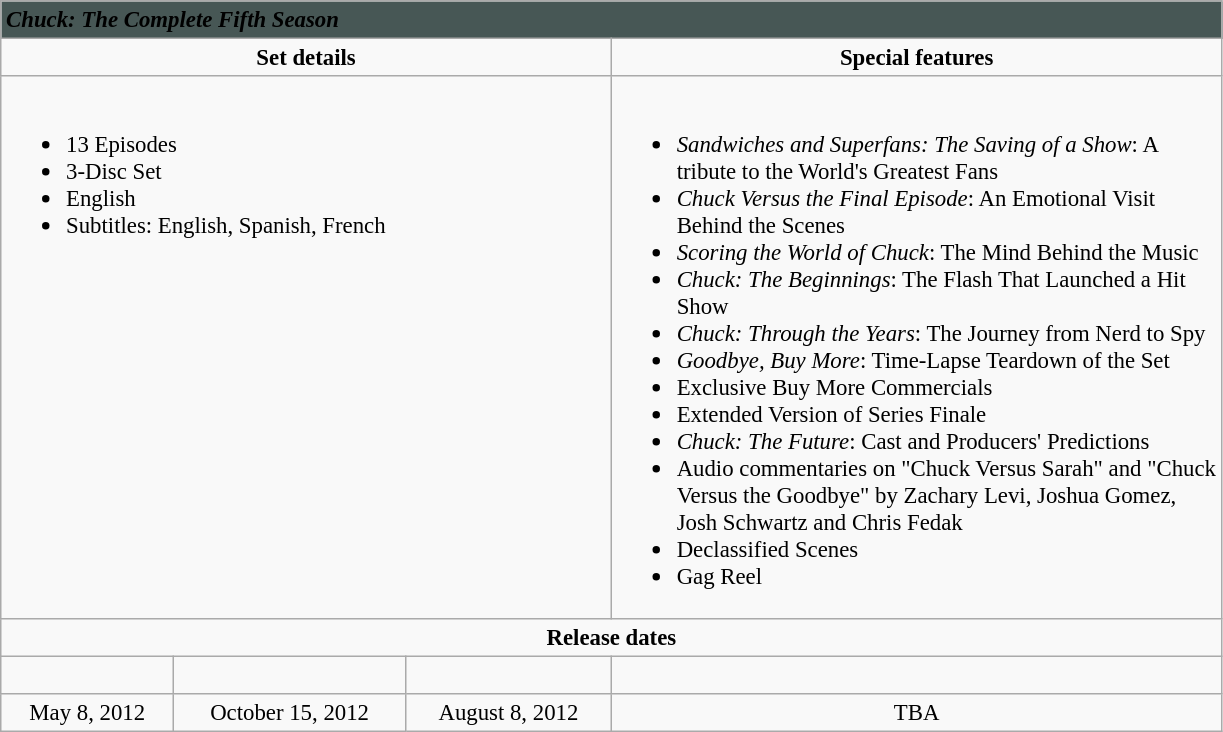<table class="wikitable" style="font-size: 95%;">
<tr style="background:#475755">
<td colspan="6"><span><strong><em>Chuck: The Complete Fifth Season</em></strong></span></td>
</tr>
<tr valign="top">
<td align="center" width="400" colspan="3"><strong>Set details</strong></td>
<td width="400" align="center" colspan="3"><strong>Special features</strong></td>
</tr>
<tr valign="top">
<td colspan="3" align="left"><br><ul><li>13 Episodes</li><li>3-Disc Set</li><li>English</li><li>Subtitles: English, Spanish, French</li></ul></td>
<td colspan="3" align="left" width="400"><br><ul><li><em>Sandwiches and Superfans: The Saving of a Show</em>: A tribute to the World's Greatest Fans</li><li><em>Chuck Versus the Final Episode</em>: An Emotional Visit Behind the Scenes</li><li><em>Scoring the World of Chuck</em>: The Mind Behind the Music</li><li><em>Chuck: The Beginnings</em>: The Flash That Launched a Hit Show</li><li><em>Chuck: Through the Years</em>: The Journey from Nerd to Spy</li><li><em>Goodbye, Buy More</em>: Time-Lapse Teardown of the Set</li><li>Exclusive Buy More Commercials</li><li>Extended Version of Series Finale</li><li><em>Chuck: The Future</em>: Cast and Producers' Predictions</li><li>Audio commentaries on "Chuck Versus Sarah" and "Chuck Versus the Goodbye" by Zachary Levi, Joshua Gomez, Josh Schwartz and Chris Fedak</li><li>Declassified Scenes</li><li>Gag Reel</li></ul></td>
</tr>
<tr>
<td colspan="6" align="center"><strong>Release dates</strong></td>
</tr>
<tr>
<td colspan="1" align="center"><br></td>
<td colspan="1" align="center"></td>
<td colspan="1" align="center"><br></td>
<td colspan="1" align="center"></td>
</tr>
<tr>
<td colspan="1" align="center">May 8, 2012</td>
<td colspan="1" align="center">October 15, 2012</td>
<td colspan="1" align="center">August 8, 2012</td>
<td colspan="1" align="center">TBA</td>
</tr>
</table>
